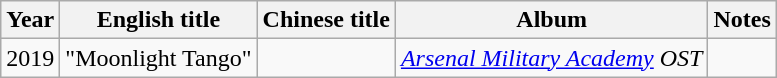<table class="wikitable">
<tr>
<th>Year</th>
<th>English title</th>
<th>Chinese title</th>
<th>Album</th>
<th>Notes</th>
</tr>
<tr>
<td>2019</td>
<td>"Moonlight Tango"</td>
<td></td>
<td><em><a href='#'>Arsenal Military Academy</a> OST</em></td>
<td></td>
</tr>
</table>
